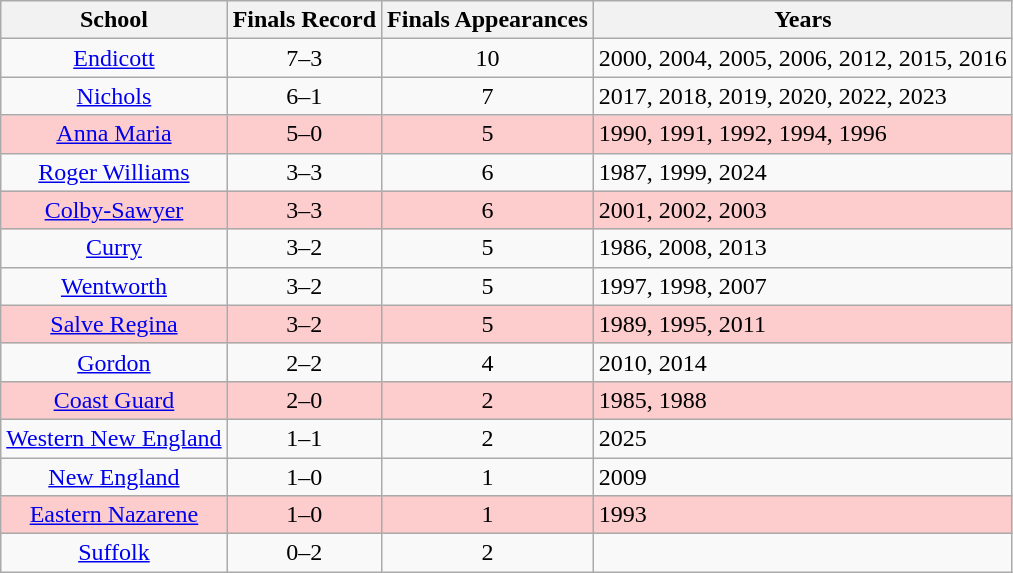<table class="wikitable sortable" style="text-align:center;">
<tr>
<th>School</th>
<th>Finals Record</th>
<th>Finals Appearances</th>
<th class=unsortable>Years</th>
</tr>
<tr>
<td><a href='#'>Endicott</a></td>
<td>7–3</td>
<td>10</td>
<td align=left>2000, 2004, 2005, 2006, 2012, 2015, 2016</td>
</tr>
<tr>
<td><a href='#'>Nichols</a></td>
<td>6–1</td>
<td>7</td>
<td align=left>2017, 2018, 2019, 2020, 2022, 2023</td>
</tr>
<tr bgcolor=#fdcccc>
<td><a href='#'>Anna Maria</a></td>
<td>5–0</td>
<td>5</td>
<td align=left>1990, 1991, 1992, 1994, 1996</td>
</tr>
<tr>
<td><a href='#'>Roger Williams</a></td>
<td>3–3</td>
<td>6</td>
<td align=left>1987, 1999, 2024</td>
</tr>
<tr bgcolor=#fdcccc>
<td><a href='#'>Colby-Sawyer</a></td>
<td>3–3</td>
<td>6</td>
<td align=left>2001, 2002, 2003</td>
</tr>
<tr>
<td><a href='#'>Curry</a></td>
<td>3–2</td>
<td>5</td>
<td align=left>1986, 2008, 2013</td>
</tr>
<tr>
<td><a href='#'>Wentworth</a></td>
<td>3–2</td>
<td>5</td>
<td align=left>1997, 1998, 2007</td>
</tr>
<tr bgcolor=#fdcccc>
<td><a href='#'>Salve Regina</a></td>
<td>3–2</td>
<td>5</td>
<td align=left>1989, 1995, 2011</td>
</tr>
<tr>
<td><a href='#'>Gordon</a></td>
<td>2–2</td>
<td>4</td>
<td align=left>2010, 2014</td>
</tr>
<tr bgcolor=#fdcccc>
<td><a href='#'>Coast Guard</a></td>
<td>2–0</td>
<td>2</td>
<td align=left>1985, 1988</td>
</tr>
<tr>
<td><a href='#'>Western New England</a></td>
<td>1–1</td>
<td>2</td>
<td align=left>2025</td>
</tr>
<tr>
<td><a href='#'>New England</a></td>
<td>1–0</td>
<td>1</td>
<td align=left>2009</td>
</tr>
<tr bgcolor=#fdcccc>
<td><a href='#'>Eastern Nazarene</a></td>
<td>1–0</td>
<td>1</td>
<td align=left>1993</td>
</tr>
<tr>
<td><a href='#'>Suffolk</a></td>
<td>0–2</td>
<td>2</td>
<td align=left></td>
</tr>
</table>
